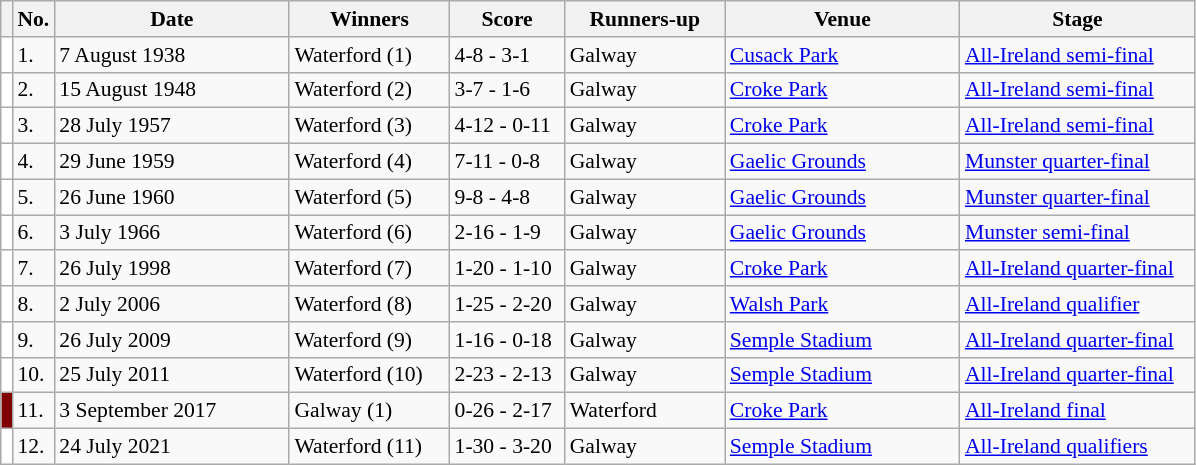<table class="wikitable" style="font-size:90%">
<tr>
<th width=1></th>
<th width=5>No.</th>
<th width=150>Date</th>
<th width=100>Winners</th>
<th width=70>Score</th>
<th width=100>Runners-up</th>
<th width=150>Venue</th>
<th width=150>Stage</th>
</tr>
<tr>
<td style="background-color:#FFFFFF"></td>
<td>1.</td>
<td>7 August 1938</td>
<td>Waterford (1)</td>
<td>4-8 - 3-1</td>
<td>Galway</td>
<td><a href='#'>Cusack Park</a></td>
<td><a href='#'>All-Ireland semi-final</a></td>
</tr>
<tr>
<td style="background-color:#FFFFFF"></td>
<td>2.</td>
<td>15 August 1948</td>
<td>Waterford (2)</td>
<td>3-7 - 1-6</td>
<td>Galway</td>
<td><a href='#'>Croke Park</a></td>
<td><a href='#'>All-Ireland semi-final</a></td>
</tr>
<tr>
<td style="background-color:#FFFFFF"></td>
<td>3.</td>
<td>28 July 1957</td>
<td>Waterford (3)</td>
<td>4-12 - 0-11</td>
<td>Galway</td>
<td><a href='#'>Croke Park</a></td>
<td><a href='#'>All-Ireland semi-final</a></td>
</tr>
<tr>
<td style="background-color:#FFFFFF"></td>
<td>4.</td>
<td>29 June 1959</td>
<td>Waterford (4)</td>
<td>7-11 - 0-8</td>
<td>Galway</td>
<td><a href='#'>Gaelic Grounds</a></td>
<td><a href='#'>Munster quarter-final</a></td>
</tr>
<tr>
<td style="background-color:#FFFFFF"></td>
<td>5.</td>
<td>26 June 1960</td>
<td>Waterford (5)</td>
<td>9-8 - 4-8</td>
<td>Galway</td>
<td><a href='#'>Gaelic Grounds</a></td>
<td><a href='#'>Munster quarter-final</a></td>
</tr>
<tr>
<td style="background-color:#FFFFFF"></td>
<td>6.</td>
<td>3 July 1966</td>
<td>Waterford (6)</td>
<td>2-16 - 1-9</td>
<td>Galway</td>
<td><a href='#'>Gaelic Grounds</a></td>
<td><a href='#'>Munster semi-final</a></td>
</tr>
<tr>
<td style="background-color:#FFFFFF"></td>
<td>7.</td>
<td>26 July 1998</td>
<td>Waterford (7)</td>
<td>1-20 - 1-10</td>
<td>Galway</td>
<td><a href='#'>Croke Park</a></td>
<td><a href='#'>All-Ireland quarter-final</a></td>
</tr>
<tr>
<td style="background-color:#FFFFFF"></td>
<td>8.</td>
<td>2 July 2006</td>
<td>Waterford (8)</td>
<td>1-25 - 2-20</td>
<td>Galway</td>
<td><a href='#'>Walsh Park</a></td>
<td><a href='#'>All-Ireland qualifier</a></td>
</tr>
<tr>
<td style="background-color:#FFFFFF"></td>
<td>9.</td>
<td>26 July 2009</td>
<td>Waterford (9)</td>
<td>1-16 - 0-18</td>
<td>Galway</td>
<td><a href='#'>Semple Stadium</a></td>
<td><a href='#'>All-Ireland quarter-final</a></td>
</tr>
<tr>
<td style="background-color:#FFFFFF"></td>
<td>10.</td>
<td>25 July 2011</td>
<td>Waterford (10)</td>
<td>2-23 - 2-13</td>
<td>Galway</td>
<td><a href='#'>Semple Stadium</a></td>
<td><a href='#'>All-Ireland quarter-final</a></td>
</tr>
<tr>
<td style="background-color:#800000"></td>
<td>11.</td>
<td>3 September 2017</td>
<td>Galway (1)</td>
<td>0-26 - 2-17</td>
<td>Waterford</td>
<td><a href='#'>Croke Park</a></td>
<td><a href='#'>All-Ireland final</a></td>
</tr>
<tr>
<td style="background-color:#FFFFFF"></td>
<td>12.</td>
<td>24 July 2021</td>
<td>Waterford (11)</td>
<td>1-30 - 3-20</td>
<td>Galway</td>
<td><a href='#'>Semple Stadium</a></td>
<td><a href='#'>All-Ireland qualifiers</a></td>
</tr>
</table>
